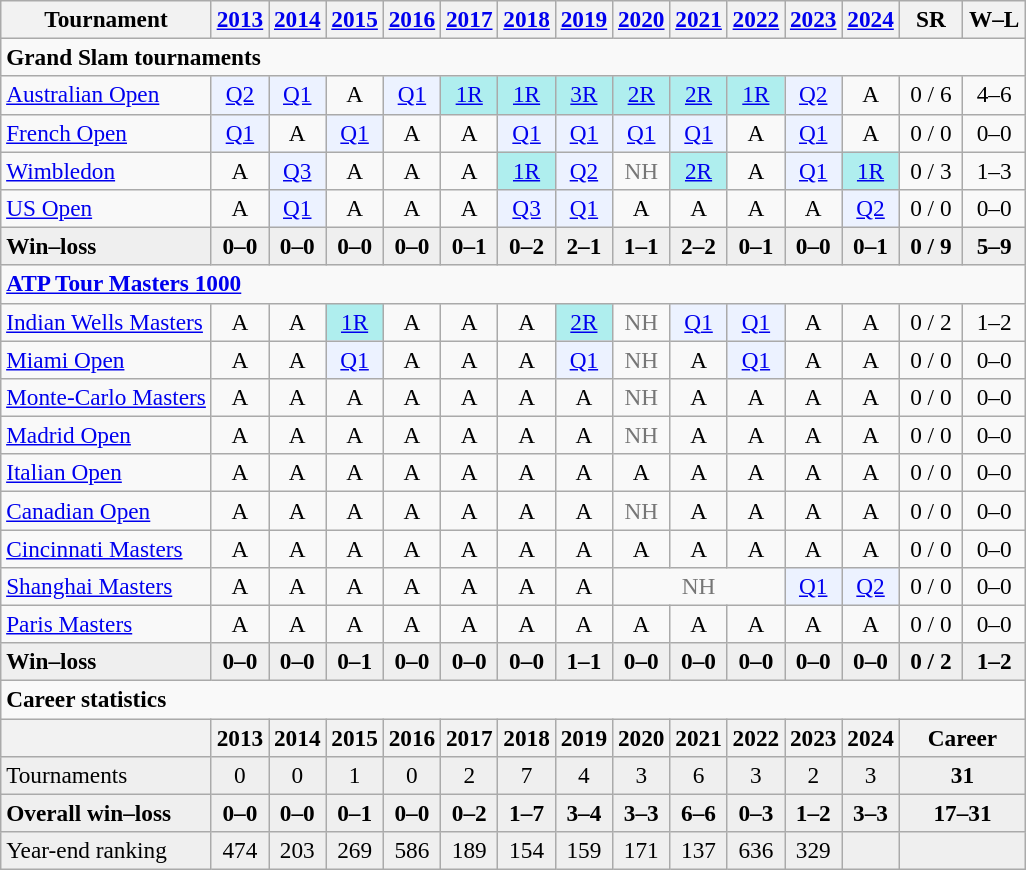<table class=wikitable style=text-align:center;font-size:97%>
<tr>
<th>Tournament</th>
<th><a href='#'>2013</a></th>
<th><a href='#'>2014</a></th>
<th><a href='#'>2015</a></th>
<th><a href='#'>2016</a></th>
<th><a href='#'>2017</a></th>
<th><a href='#'>2018</a></th>
<th><a href='#'>2019</a></th>
<th><a href='#'>2020</a></th>
<th><a href='#'>2021</a></th>
<th><a href='#'>2022</a></th>
<th><a href='#'>2023</a></th>
<th><a href='#'>2024</a></th>
<th width="35">SR</th>
<th width=35>W–L</th>
</tr>
<tr>
<td colspan="15" style="text-align:left"><strong>Grand Slam tournaments</strong></td>
</tr>
<tr>
<td style=text-align:left><a href='#'>Australian Open</a></td>
<td bgcolor=ecf2ff><a href='#'>Q2</a></td>
<td bgcolor=ecf2ff><a href='#'>Q1</a></td>
<td>A</td>
<td bgcolor=ecf2ff><a href='#'>Q1</a></td>
<td bgcolor=afeeee><a href='#'>1R</a></td>
<td bgcolor=afeeee><a href='#'>1R</a></td>
<td bgcolor=afeeee><a href='#'>3R</a></td>
<td bgcolor=afeeee><a href='#'>2R</a></td>
<td bgcolor=afeeee><a href='#'>2R</a></td>
<td bgcolor=afeeee><a href='#'>1R</a></td>
<td bgcolor=ecf2ff><a href='#'>Q2</a></td>
<td>A</td>
<td>0 / 6</td>
<td>4–6</td>
</tr>
<tr>
<td style=text-align:left><a href='#'>French Open</a></td>
<td bgcolor=ecf2ff><a href='#'>Q1</a></td>
<td>A</td>
<td bgcolor=ecf2ff><a href='#'>Q1</a></td>
<td>A</td>
<td>A</td>
<td bgcolor=ecf2ff><a href='#'>Q1</a></td>
<td bgcolor=ecf2ff><a href='#'>Q1</a></td>
<td bgcolor=ecf2ff><a href='#'>Q1</a></td>
<td bgcolor=ecf2ff><a href='#'>Q1</a></td>
<td>A</td>
<td bgcolor=ecf2ff><a href='#'>Q1</a></td>
<td>A</td>
<td>0 / 0</td>
<td>0–0</td>
</tr>
<tr>
<td align=left><a href='#'>Wimbledon</a></td>
<td>A</td>
<td bgcolor=ecf2ff><a href='#'>Q3</a></td>
<td>A</td>
<td>A</td>
<td>A</td>
<td bgcolor=afeeee><a href='#'>1R</a></td>
<td bgcolor=ecf2ff><a href='#'>Q2</a></td>
<td style=color:#767676>NH</td>
<td bgcolor=afeeee><a href='#'>2R</a></td>
<td>A</td>
<td bgcolor=ecf2ff><a href='#'>Q1</a></td>
<td bgcolor=afeeee><a href='#'>1R</a></td>
<td>0 / 3</td>
<td>1–3</td>
</tr>
<tr>
<td style=text-align:left><a href='#'>US Open</a></td>
<td>A</td>
<td bgcolor=ecf2ff><a href='#'>Q1</a></td>
<td>A</td>
<td>A</td>
<td>A</td>
<td bgcolor=ecf2ff><a href='#'>Q3</a></td>
<td bgcolor=ecf2ff><a href='#'>Q1</a></td>
<td>A</td>
<td>A</td>
<td>A</td>
<td>A</td>
<td bgcolor=ecf2ff><a href='#'>Q2</a></td>
<td>0 / 0</td>
<td>0–0</td>
</tr>
<tr style=font-weight:bold;background:#efefef>
<td style=text-align:left>Win–loss</td>
<td>0–0</td>
<td>0–0</td>
<td>0–0</td>
<td>0–0</td>
<td>0–1</td>
<td>0–2</td>
<td>2–1</td>
<td>1–1</td>
<td>2–2</td>
<td>0–1</td>
<td>0–0</td>
<td>0–1</td>
<td>0 / 9</td>
<td>5–9</td>
</tr>
<tr>
<td colspan="15" style="text-align:left"><strong><a href='#'>ATP Tour Masters 1000</a></strong></td>
</tr>
<tr>
<td align=left><a href='#'>Indian Wells Masters</a></td>
<td>A</td>
<td>A</td>
<td bgcolor=afeeee><a href='#'>1R</a></td>
<td>A</td>
<td>A</td>
<td>A</td>
<td bgcolor=afeeee><a href='#'>2R</a></td>
<td style=color:#767676>NH</td>
<td bgcolor=ecf2ff><a href='#'>Q1</a></td>
<td bgcolor=ecf2ff><a href='#'>Q1</a></td>
<td>A</td>
<td>A</td>
<td>0 / 2</td>
<td>1–2</td>
</tr>
<tr>
<td align=left><a href='#'>Miami Open</a></td>
<td>A</td>
<td>A</td>
<td bgcolor=ecf2ff><a href='#'>Q1</a></td>
<td>A</td>
<td>A</td>
<td>A</td>
<td bgcolor=ecf2ff><a href='#'>Q1</a></td>
<td style=color:#767676>NH</td>
<td>A</td>
<td bgcolor=ecf2ff><a href='#'>Q1</a></td>
<td>A</td>
<td>A</td>
<td>0 / 0</td>
<td>0–0</td>
</tr>
<tr>
<td align=left><a href='#'>Monte-Carlo Masters</a></td>
<td>A</td>
<td>A</td>
<td>A</td>
<td>A</td>
<td>A</td>
<td>A</td>
<td>A</td>
<td style=color:#767676>NH</td>
<td>A</td>
<td>A</td>
<td>A</td>
<td>A</td>
<td>0 / 0</td>
<td>0–0</td>
</tr>
<tr>
<td align=left><a href='#'>Madrid Open</a></td>
<td>A</td>
<td>A</td>
<td>A</td>
<td>A</td>
<td>A</td>
<td>A</td>
<td>A</td>
<td style=color:#767676>NH</td>
<td>A</td>
<td>A</td>
<td>A</td>
<td>A</td>
<td>0 / 0</td>
<td>0–0</td>
</tr>
<tr>
<td align=left><a href='#'>Italian Open</a></td>
<td>A</td>
<td>A</td>
<td>A</td>
<td>A</td>
<td>A</td>
<td>A</td>
<td>A</td>
<td>A</td>
<td>A</td>
<td>A</td>
<td>A</td>
<td>A</td>
<td>0 / 0</td>
<td>0–0</td>
</tr>
<tr>
<td align=left><a href='#'>Canadian Open</a></td>
<td>A</td>
<td>A</td>
<td>A</td>
<td>A</td>
<td>A</td>
<td>A</td>
<td>A</td>
<td style=color:#767676>NH</td>
<td>A</td>
<td>A</td>
<td>A</td>
<td>A</td>
<td>0 / 0</td>
<td>0–0</td>
</tr>
<tr>
<td align=left><a href='#'>Cincinnati Masters</a></td>
<td>A</td>
<td>A</td>
<td>A</td>
<td>A</td>
<td>A</td>
<td>A</td>
<td>A</td>
<td>A</td>
<td>A</td>
<td>A</td>
<td>A</td>
<td>A</td>
<td>0 / 0</td>
<td>0–0</td>
</tr>
<tr>
<td align=left><a href='#'>Shanghai Masters</a></td>
<td>A</td>
<td>A</td>
<td>A</td>
<td>A</td>
<td>A</td>
<td>A</td>
<td>A</td>
<td colspan="3" style="color:#767676">NH</td>
<td bgcolor=ecf2ff><a href='#'>Q1</a></td>
<td bgcolor=ecf2ff><a href='#'>Q2</a></td>
<td>0 / 0</td>
<td>0–0</td>
</tr>
<tr>
<td align=left><a href='#'>Paris Masters</a></td>
<td>A</td>
<td>A</td>
<td>A</td>
<td>A</td>
<td>A</td>
<td>A</td>
<td>A</td>
<td>A</td>
<td>A</td>
<td>A</td>
<td>A</td>
<td>A</td>
<td>0 / 0</td>
<td>0–0</td>
</tr>
<tr style=font-weight:bold;background:#efefef>
<td style=text-align:left>Win–loss</td>
<td>0–0</td>
<td>0–0</td>
<td>0–1</td>
<td>0–0</td>
<td>0–0</td>
<td>0–0</td>
<td>1–1</td>
<td>0–0</td>
<td>0–0</td>
<td>0–0</td>
<td>0–0</td>
<td>0–0</td>
<td>0 / 2</td>
<td>1–2</td>
</tr>
<tr>
<td colspan="15" align="left"><strong>Career statistics</strong></td>
</tr>
<tr>
<th></th>
<th>2013</th>
<th>2014</th>
<th>2015</th>
<th>2016</th>
<th>2017</th>
<th>2018</th>
<th>2019</th>
<th>2020</th>
<th>2021</th>
<th>2022</th>
<th>2023</th>
<th>2024</th>
<th colspan="2">Career</th>
</tr>
<tr bgcolor=efefef>
<td align="left">Tournaments</td>
<td>0</td>
<td>0</td>
<td>1</td>
<td>0</td>
<td>2</td>
<td>7</td>
<td>4</td>
<td>3</td>
<td>6</td>
<td>3</td>
<td>2</td>
<td>3</td>
<td colspan="2"><strong>31</strong></td>
</tr>
<tr style=font-weight:bold;background:#efefef>
<td style=text-align:left>Overall win–loss</td>
<td>0–0</td>
<td>0–0</td>
<td>0–1</td>
<td>0–0</td>
<td>0–2</td>
<td>1–7</td>
<td>3–4</td>
<td>3–3</td>
<td>6–6</td>
<td>0–3</td>
<td>1–2</td>
<td>3–3</td>
<td colspan="2">17–31</td>
</tr>
<tr bgcolor=efefef>
<td style=text-align:left>Year-end ranking</td>
<td>474</td>
<td>203</td>
<td>269</td>
<td>586</td>
<td>189</td>
<td>154</td>
<td>159</td>
<td>171</td>
<td>137</td>
<td>636</td>
<td>329</td>
<td></td>
<td colspan="2"><strong></strong></td>
</tr>
</table>
